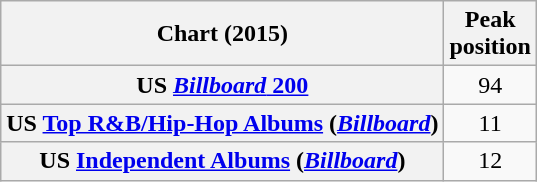<table class="wikitable sortable plainrowheaders" style="text-align:center">
<tr>
<th scope="col">Chart (2015)</th>
<th scope="col">Peak<br> position</th>
</tr>
<tr>
<th scope="row">US <a href='#'><em>Billboard</em> 200</a></th>
<td>94</td>
</tr>
<tr>
<th scope="row">US <a href='#'>Top R&B/Hip-Hop Albums</a> (<em><a href='#'>Billboard</a></em>)</th>
<td>11</td>
</tr>
<tr>
<th scope="row">US <a href='#'>Independent Albums</a> (<em><a href='#'>Billboard</a></em>)</th>
<td>12</td>
</tr>
</table>
